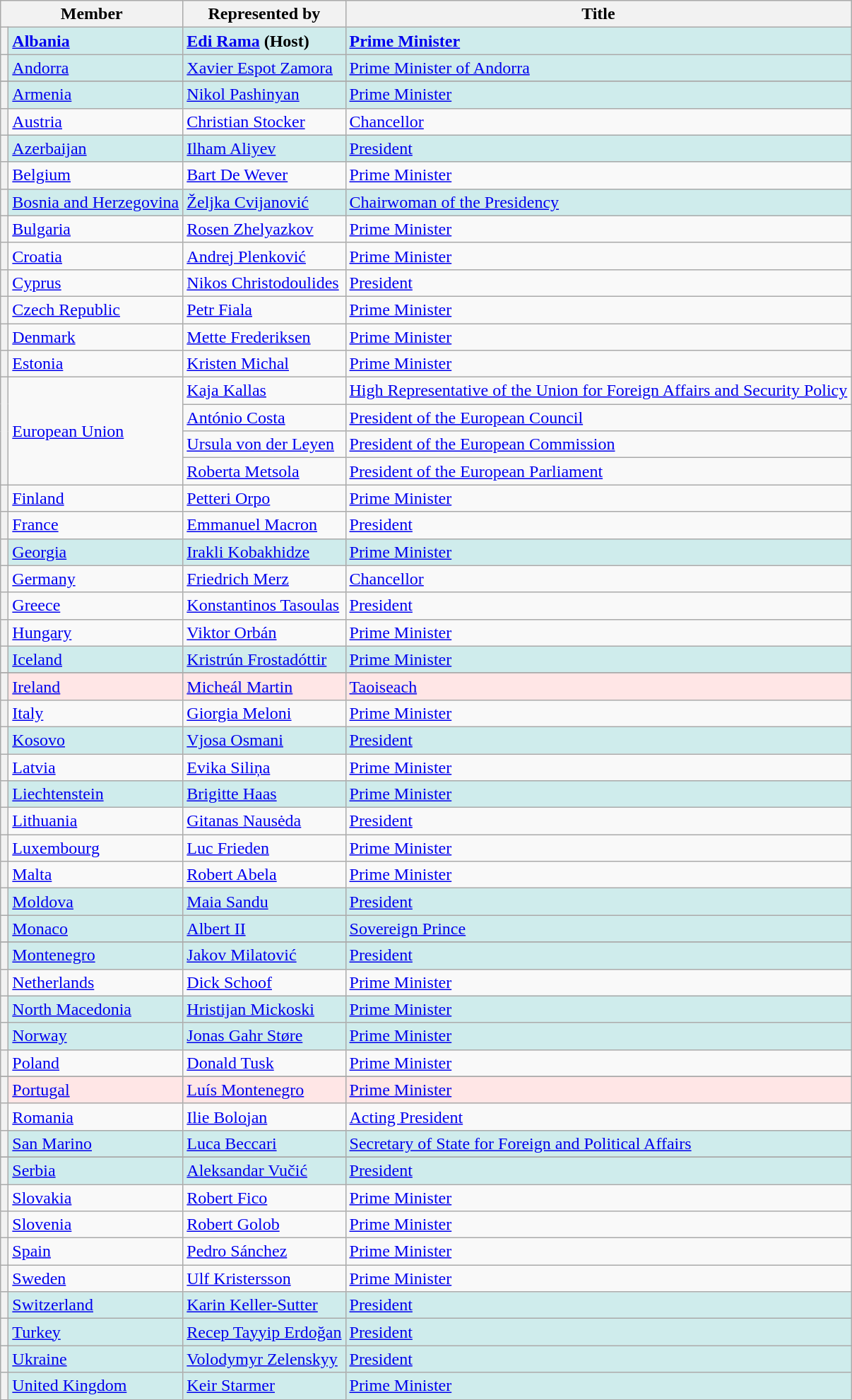<table class="wikitable plainrowheaders">
<tr>
<th scope="col" colspan="2">Member</th>
<th scope="col">Represented by</th>
<th scope="col">Title</th>
</tr>
<tr bgcolor="#CFECEC"|>
<th><strong></strong></th>
<td><strong><a href='#'>Albania</a></strong></td>
<td><strong><a href='#'>Edi Rama</a> (Host)</strong></td>
<td><strong><a href='#'>Prime Minister</a></strong></td>
</tr>
<tr bgcolor="#CFECEC"|>
<th></th>
<td><a href='#'>Andorra</a></td>
<td><a href='#'>Xavier Espot Zamora</a></td>
<td><a href='#'>Prime Minister of Andorra</a></td>
</tr>
<tr>
</tr>
<tr bgcolor="#CFECEC"|>
<th></th>
<td><a href='#'>Armenia</a></td>
<td><a href='#'>Nikol Pashinyan</a></td>
<td><a href='#'>Prime Minister</a></td>
</tr>
<tr>
<th></th>
<td><a href='#'>Austria</a></td>
<td><a href='#'>Christian Stocker</a></td>
<td><a href='#'>Chancellor</a></td>
</tr>
<tr bgcolor="#CFECEC"|>
<th></th>
<td><a href='#'>Azerbaijan</a></td>
<td><a href='#'>Ilham Aliyev</a></td>
<td><a href='#'>President</a></td>
</tr>
<tr>
<th></th>
<td><a href='#'>Belgium</a></td>
<td><a href='#'>Bart De Wever</a></td>
<td><a href='#'>Prime Minister</a></td>
</tr>
<tr bgcolor="#CFECEC"|>
<th></th>
<td><a href='#'>Bosnia and Herzegovina</a></td>
<td><a href='#'>Željka Cvijanović</a></td>
<td><a href='#'>Chairwoman of the Presidency</a></td>
</tr>
<tr>
<th></th>
<td><a href='#'>Bulgaria</a></td>
<td><a href='#'>Rosen Zhelyazkov</a></td>
<td><a href='#'>Prime Minister</a></td>
</tr>
<tr>
<th></th>
<td><a href='#'>Croatia</a></td>
<td><a href='#'>Andrej Plenković</a></td>
<td><a href='#'>Prime Minister</a></td>
</tr>
<tr>
<th></th>
<td><a href='#'>Cyprus</a></td>
<td><a href='#'>Nikos Christodoulides</a></td>
<td><a href='#'>President</a></td>
</tr>
<tr>
<th></th>
<td><a href='#'>Czech Republic</a></td>
<td><a href='#'>Petr Fiala</a></td>
<td><a href='#'>Prime Minister</a></td>
</tr>
<tr>
<th></th>
<td><a href='#'>Denmark</a></td>
<td><a href='#'>Mette Frederiksen</a></td>
<td><a href='#'>Prime Minister</a></td>
</tr>
<tr>
<th></th>
<td><a href='#'>Estonia</a></td>
<td><a href='#'>Kristen Michal</a></td>
<td><a href='#'>Prime Minister</a></td>
</tr>
<tr>
<th rowspan="4"></th>
<td rowspan="4"><a href='#'>European Union</a></td>
<td><a href='#'>Kaja Kallas</a></td>
<td><a href='#'>High Representative of the Union for Foreign Affairs and Security Policy</a></td>
</tr>
<tr>
<td><a href='#'>António Costa</a></td>
<td><a href='#'>President of the European Council</a></td>
</tr>
<tr>
<td><a href='#'>Ursula von der Leyen</a></td>
<td><a href='#'>President of the European Commission</a></td>
</tr>
<tr>
<td><a href='#'>Roberta Metsola</a></td>
<td><a href='#'>President of the European Parliament</a></td>
</tr>
<tr>
<th></th>
<td><a href='#'>Finland</a></td>
<td><a href='#'>Petteri Orpo</a></td>
<td><a href='#'>Prime Minister</a></td>
</tr>
<tr>
<th></th>
<td><a href='#'>France</a></td>
<td><a href='#'>Emmanuel Macron</a></td>
<td><a href='#'>President</a></td>
</tr>
<tr bgcolor="#CFECEC"|>
<th></th>
<td><a href='#'>Georgia</a></td>
<td><a href='#'>Irakli Kobakhidze</a></td>
<td><a href='#'>Prime Minister</a></td>
</tr>
<tr>
<th></th>
<td><a href='#'>Germany</a></td>
<td><a href='#'>Friedrich Merz</a></td>
<td><a href='#'>Chancellor</a></td>
</tr>
<tr>
<th></th>
<td><a href='#'>Greece</a></td>
<td><a href='#'>Konstantinos Tasoulas</a></td>
<td><a href='#'>President</a></td>
</tr>
<tr>
<th></th>
<td><a href='#'>Hungary</a></td>
<td><a href='#'>Viktor Orbán</a></td>
<td><a href='#'>Prime Minister</a></td>
</tr>
<tr bgcolor="#CFECEC"|>
<th></th>
<td><a href='#'>Iceland</a></td>
<td><a href='#'>Kristrún Frostadóttir</a></td>
<td><a href='#'>Prime Minister</a></td>
</tr>
<tr>
</tr>
<tr bgcolor="#FFE6E6"|>
<th></th>
<td><a href='#'>Ireland</a></td>
<td><a href='#'>Micheál Martin</a></td>
<td><a href='#'>Taoiseach</a></td>
</tr>
<tr>
<th></th>
<td><a href='#'>Italy</a></td>
<td><a href='#'>Giorgia Meloni</a></td>
<td><a href='#'>Prime Minister</a></td>
</tr>
<tr bgcolor="#CFECEC"|>
<th></th>
<td><a href='#'>Kosovo</a></td>
<td><a href='#'>Vjosa Osmani</a></td>
<td><a href='#'>President</a></td>
</tr>
<tr>
<th></th>
<td><a href='#'>Latvia</a></td>
<td><a href='#'>Evika Siliņa</a></td>
<td><a href='#'>Prime Minister</a></td>
</tr>
<tr bgcolor="#CFECEC"|>
<th></th>
<td><a href='#'>Liechtenstein</a></td>
<td><a href='#'>Brigitte Haas</a></td>
<td><a href='#'>Prime Minister</a></td>
</tr>
<tr>
<th></th>
<td><a href='#'>Lithuania</a></td>
<td><a href='#'>Gitanas Nausėda</a></td>
<td><a href='#'>President</a></td>
</tr>
<tr>
<th></th>
<td><a href='#'>Luxembourg</a></td>
<td><a href='#'>Luc Frieden</a></td>
<td><a href='#'>Prime Minister</a></td>
</tr>
<tr>
<th></th>
<td><a href='#'>Malta</a></td>
<td><a href='#'>Robert Abela</a></td>
<td><a href='#'>Prime Minister</a></td>
</tr>
<tr bgcolor="#CFECEC"|>
<th></th>
<td><a href='#'>Moldova</a></td>
<td><a href='#'>Maia Sandu</a></td>
<td><a href='#'>President</a></td>
</tr>
<tr bgcolor="#CFECEC"|>
<th></th>
<td><a href='#'>Monaco</a></td>
<td><a href='#'>Albert II</a></td>
<td><a href='#'>Sovereign Prince</a></td>
</tr>
<tr>
</tr>
<tr bgcolor="#CFECEC"|>
<th></th>
<td><a href='#'>Montenegro</a></td>
<td><a href='#'>Jakov Milatović</a></td>
<td><a href='#'>President</a></td>
</tr>
<tr>
<th></th>
<td><a href='#'>Netherlands</a></td>
<td><a href='#'>Dick Schoof</a></td>
<td><a href='#'>Prime Minister</a></td>
</tr>
<tr bgcolor="#CFECEC"|>
<th></th>
<td><a href='#'>North Macedonia</a></td>
<td><a href='#'>Hristijan Mickoski</a></td>
<td><a href='#'>Prime Minister</a></td>
</tr>
<tr bgcolor="#CFECEC"|>
<th></th>
<td><a href='#'>Norway</a></td>
<td><a href='#'>Jonas Gahr Støre</a></td>
<td><a href='#'>Prime Minister</a></td>
</tr>
<tr>
<th></th>
<td><a href='#'>Poland</a></td>
<td><a href='#'>Donald Tusk</a></td>
<td><a href='#'>Prime Minister</a></td>
</tr>
<tr>
</tr>
<tr bgcolor="#FFE6E6"|>
<th></th>
<td><a href='#'>Portugal</a></td>
<td><a href='#'>Luís Montenegro</a></td>
<td><a href='#'>Prime Minister</a></td>
</tr>
<tr>
<th></th>
<td><a href='#'>Romania</a></td>
<td><a href='#'>Ilie Bolojan</a></td>
<td><a href='#'>Acting President</a></td>
</tr>
<tr bgcolor="#CFECEC"|>
<th></th>
<td><a href='#'>San Marino</a></td>
<td><a href='#'>Luca Beccari</a></td>
<td><a href='#'>Secretary of State for Foreign and Political Affairs</a></td>
</tr>
<tr>
</tr>
<tr bgcolor="#CFECEC"|>
<th></th>
<td><a href='#'>Serbia</a></td>
<td><a href='#'>Aleksandar Vučić</a></td>
<td><a href='#'>President</a></td>
</tr>
<tr>
<th></th>
<td><a href='#'>Slovakia</a></td>
<td><a href='#'>Robert Fico</a></td>
<td><a href='#'>Prime Minister</a></td>
</tr>
<tr>
<th></th>
<td><a href='#'>Slovenia</a></td>
<td><a href='#'>Robert Golob</a></td>
<td><a href='#'>Prime Minister</a></td>
</tr>
<tr>
<th></th>
<td><a href='#'>Spain</a></td>
<td><a href='#'>Pedro Sánchez</a></td>
<td><a href='#'>Prime Minister</a></td>
</tr>
<tr>
<th></th>
<td><a href='#'>Sweden</a></td>
<td><a href='#'>Ulf Kristersson</a></td>
<td><a href='#'>Prime Minister</a></td>
</tr>
<tr bgcolor="#CFECEC"|>
<th></th>
<td><a href='#'>Switzerland</a></td>
<td><a href='#'>Karin Keller-Sutter</a></td>
<td><a href='#'>President</a></td>
</tr>
<tr bgcolor="#CFECEC"|>
<th></th>
<td><a href='#'>Turkey</a></td>
<td><a href='#'>Recep Tayyip Erdoğan</a></td>
<td><a href='#'>President</a></td>
</tr>
<tr bgcolor="#CFECEC"|>
<th></th>
<td><a href='#'>Ukraine</a></td>
<td><a href='#'>Volodymyr Zelenskyy</a></td>
<td><a href='#'>President</a></td>
</tr>
<tr bgcolor="#CFECEC"|>
<th></th>
<td><a href='#'>United Kingdom</a></td>
<td><a href='#'>Keir Starmer</a></td>
<td><a href='#'>Prime Minister</a></td>
</tr>
</table>
